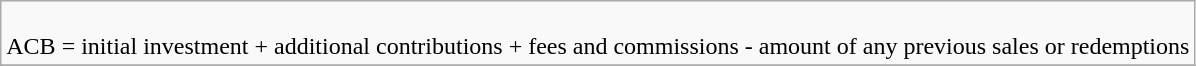<table class="wikitable">
<tr>
<td><br>ACB = initial investment + additional contributions + fees and commissions - amount of any previous sales or redemptions</td>
</tr>
<tr>
</tr>
</table>
